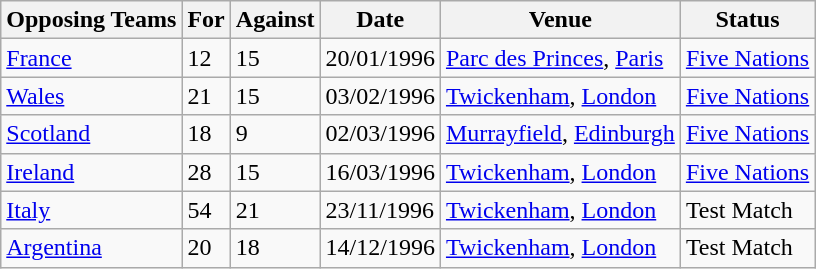<table class="wikitable">
<tr>
<th>Opposing Teams</th>
<th>For</th>
<th>Against</th>
<th>Date</th>
<th>Venue</th>
<th>Status</th>
</tr>
<tr>
<td><a href='#'>France</a></td>
<td>12</td>
<td>15</td>
<td>20/01/1996</td>
<td><a href='#'>Parc des Princes</a>, <a href='#'>Paris</a></td>
<td><a href='#'>Five Nations</a></td>
</tr>
<tr>
<td><a href='#'>Wales</a></td>
<td>21</td>
<td>15</td>
<td>03/02/1996</td>
<td><a href='#'>Twickenham</a>, <a href='#'>London</a></td>
<td><a href='#'>Five Nations</a></td>
</tr>
<tr>
<td><a href='#'>Scotland</a></td>
<td>18</td>
<td>9</td>
<td>02/03/1996</td>
<td><a href='#'>Murrayfield</a>, <a href='#'>Edinburgh</a></td>
<td><a href='#'>Five Nations</a></td>
</tr>
<tr>
<td><a href='#'>Ireland</a></td>
<td>28</td>
<td>15</td>
<td>16/03/1996</td>
<td><a href='#'>Twickenham</a>, <a href='#'>London</a></td>
<td><a href='#'>Five Nations</a></td>
</tr>
<tr>
<td><a href='#'>Italy</a></td>
<td>54</td>
<td>21</td>
<td>23/11/1996</td>
<td><a href='#'>Twickenham</a>, <a href='#'>London</a></td>
<td>Test Match</td>
</tr>
<tr>
<td><a href='#'>Argentina</a></td>
<td>20</td>
<td>18</td>
<td>14/12/1996</td>
<td><a href='#'>Twickenham</a>, <a href='#'>London</a></td>
<td>Test Match</td>
</tr>
</table>
